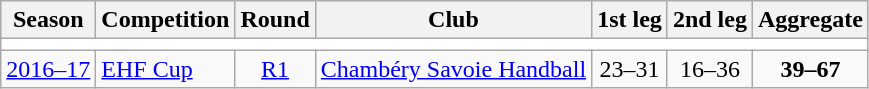<table class="wikitable">
<tr>
<th>Season</th>
<th>Competition</th>
<th>Round</th>
<th>Club</th>
<th>1st leg</th>
<th>2nd leg</th>
<th>Aggregate</th>
</tr>
<tr>
<td colspan="7" bgcolor=white></td>
</tr>
<tr>
<td><a href='#'>2016–17</a></td>
<td><a href='#'>EHF Cup</a></td>
<td style="text-align:center;"><a href='#'>R1</a></td>
<td> <a href='#'>Chambéry Savoie Handball</a></td>
<td style="text-align:center;">23–31</td>
<td style="text-align:center;">16–36</td>
<td style="text-align:center;"><strong>39–67</strong></td>
</tr>
</table>
